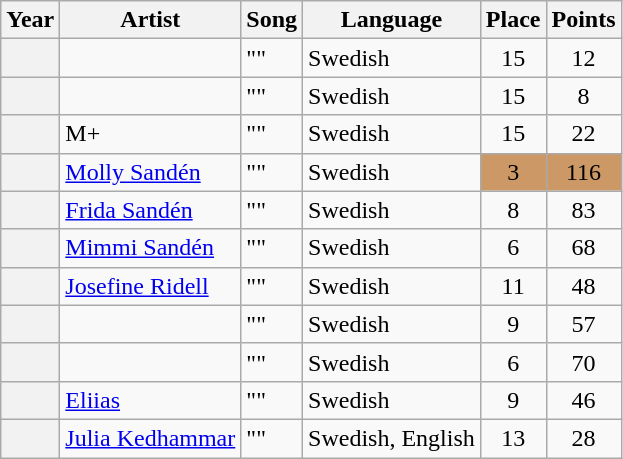<table class="wikitable sortable plainrowheaders">
<tr>
<th scope="col">Year</th>
<th scope="col">Artist</th>
<th scope="col">Song</th>
<th scope="col">Language</th>
<th scope="col" data-sort-type="number">Place</th>
<th scope="col" data-sort-type="number">Points</th>
</tr>
<tr>
<th scope="row" style="text-align:center;"></th>
<td></td>
<td>""</td>
<td>Swedish</td>
<td style="text-align:center;">15</td>
<td style="text-align:center;">12</td>
</tr>
<tr>
<th scope="row" style="text-align:center;"></th>
<td></td>
<td>""</td>
<td>Swedish</td>
<td style="text-align:center;">15</td>
<td style="text-align:center;">8</td>
</tr>
<tr>
<th scope="row" style="text-align:center;"></th>
<td>M+</td>
<td>""</td>
<td>Swedish</td>
<td style="text-align:center;">15</td>
<td style="text-align:center;">22</td>
</tr>
<tr>
<th scope="row" style="text-align:center;"></th>
<td><a href='#'>Molly Sandén</a></td>
<td>""</td>
<td>Swedish</td>
<td style="text-align:center; background-color:#C96;">3</td>
<td style="text-align:center; background-color:#C96;">116</td>
</tr>
<tr>
<th scope="row" style="text-align:center;"></th>
<td><a href='#'>Frida Sandén</a></td>
<td>""</td>
<td>Swedish</td>
<td style="text-align:center;">8</td>
<td style="text-align:center;">83</td>
</tr>
<tr>
<th scope="row" style="text-align:center;"></th>
<td><a href='#'>Mimmi Sandén</a></td>
<td>""</td>
<td>Swedish</td>
<td style="text-align:center;">6</td>
<td style="text-align:center;">68</td>
</tr>
<tr>
<th scope="row" style="text-align:center;"></th>
<td><a href='#'>Josefine Ridell</a></td>
<td>""</td>
<td>Swedish</td>
<td style="text-align:center;">11</td>
<td style="text-align:center;">48</td>
</tr>
<tr>
<th scope="row" style="text-align:center;"></th>
<td></td>
<td>""</td>
<td>Swedish</td>
<td style="text-align:center;">9</td>
<td style="text-align:center;">57</td>
</tr>
<tr>
<th scope="row" style="text-align:center;"></th>
<td></td>
<td>""</td>
<td>Swedish</td>
<td style="text-align:center;">6</td>
<td style="text-align:center;">70</td>
</tr>
<tr>
<th scope="row" style="text-align:center;"></th>
<td><a href='#'>Eliias</a></td>
<td>""</td>
<td>Swedish</td>
<td style="text-align:center;">9</td>
<td style="text-align:center;">46</td>
</tr>
<tr>
<th scope="row" style="text-align:center;"></th>
<td><a href='#'>Julia Kedhammar</a></td>
<td>""</td>
<td>Swedish, English</td>
<td style="text-align:center;">13</td>
<td style="text-align:center;">28</td>
</tr>
</table>
